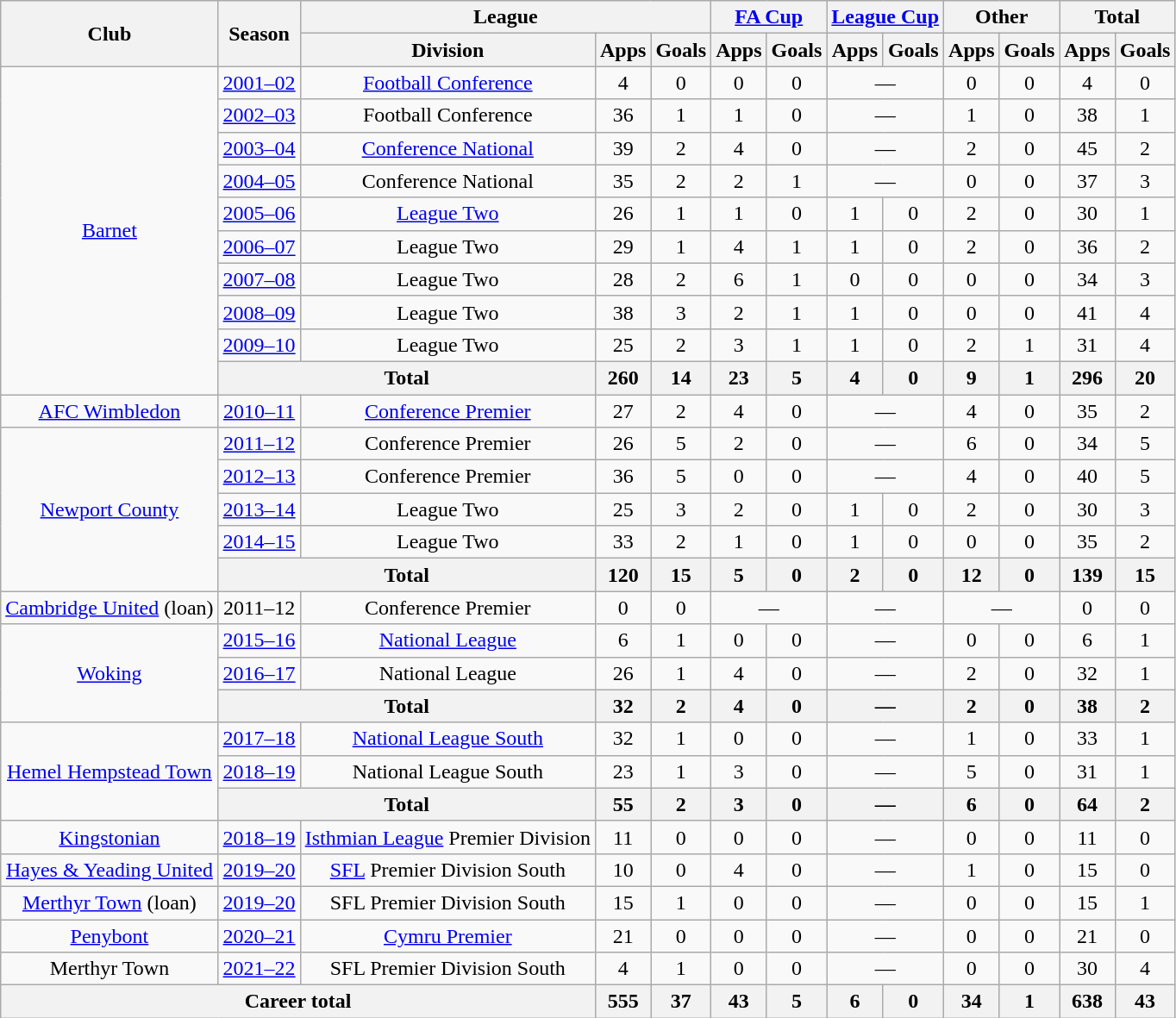<table class="wikitable" style="text-align: center;">
<tr>
<th rowspan="2">Club</th>
<th rowspan="2">Season</th>
<th colspan="3">League</th>
<th colspan="2"><a href='#'>FA Cup</a></th>
<th colspan="2"><a href='#'>League Cup</a></th>
<th colspan="2">Other</th>
<th colspan="2">Total</th>
</tr>
<tr>
<th>Division</th>
<th>Apps</th>
<th>Goals</th>
<th>Apps</th>
<th>Goals</th>
<th>Apps</th>
<th>Goals</th>
<th>Apps</th>
<th>Goals</th>
<th>Apps</th>
<th>Goals</th>
</tr>
<tr>
<td rowspan="10" valign="center"><a href='#'>Barnet</a></td>
<td><a href='#'>2001–02</a></td>
<td><a href='#'>Football Conference</a></td>
<td>4</td>
<td>0</td>
<td>0</td>
<td>0</td>
<td colspan="2">—</td>
<td>0</td>
<td>0</td>
<td>4</td>
<td>0</td>
</tr>
<tr>
<td><a href='#'>2002–03</a></td>
<td>Football Conference</td>
<td>36</td>
<td>1</td>
<td>1</td>
<td>0</td>
<td colspan="2">—</td>
<td>1</td>
<td>0</td>
<td>38</td>
<td>1</td>
</tr>
<tr>
<td><a href='#'>2003–04</a></td>
<td><a href='#'>Conference National</a></td>
<td>39</td>
<td>2</td>
<td>4</td>
<td>0</td>
<td colspan="2">—</td>
<td>2</td>
<td>0</td>
<td>45</td>
<td>2</td>
</tr>
<tr>
<td><a href='#'>2004–05</a></td>
<td>Conference National</td>
<td>35</td>
<td>2</td>
<td>2</td>
<td>1</td>
<td colspan="2">—</td>
<td>0</td>
<td>0</td>
<td>37</td>
<td>3</td>
</tr>
<tr>
<td><a href='#'>2005–06</a></td>
<td><a href='#'>League Two</a></td>
<td>26</td>
<td>1</td>
<td>1</td>
<td>0</td>
<td>1</td>
<td>0</td>
<td>2</td>
<td>0</td>
<td>30</td>
<td>1</td>
</tr>
<tr>
<td><a href='#'>2006–07</a></td>
<td>League Two</td>
<td>29</td>
<td>1</td>
<td>4</td>
<td>1</td>
<td>1</td>
<td>0</td>
<td>2</td>
<td>0</td>
<td>36</td>
<td>2</td>
</tr>
<tr>
<td><a href='#'>2007–08</a></td>
<td>League Two</td>
<td>28</td>
<td>2</td>
<td>6</td>
<td>1</td>
<td>0</td>
<td>0</td>
<td>0</td>
<td>0</td>
<td>34</td>
<td>3</td>
</tr>
<tr>
<td><a href='#'>2008–09</a></td>
<td>League Two</td>
<td>38</td>
<td>3</td>
<td>2</td>
<td>1</td>
<td>1</td>
<td>0</td>
<td>0</td>
<td>0</td>
<td>41</td>
<td>4</td>
</tr>
<tr>
<td><a href='#'>2009–10</a></td>
<td>League Two</td>
<td>25</td>
<td>2</td>
<td>3</td>
<td>1</td>
<td>1</td>
<td>0</td>
<td>2</td>
<td>1</td>
<td>31</td>
<td>4</td>
</tr>
<tr>
<th colspan="2">Total</th>
<th>260</th>
<th>14</th>
<th>23</th>
<th>5</th>
<th>4</th>
<th>0</th>
<th>9</th>
<th>1</th>
<th>296</th>
<th>20</th>
</tr>
<tr>
<td rowspan="1" valign="center"><a href='#'>AFC Wimbledon</a></td>
<td><a href='#'>2010–11</a></td>
<td><a href='#'>Conference Premier</a></td>
<td>27</td>
<td>2</td>
<td>4</td>
<td>0</td>
<td colspan="2">—</td>
<td>4</td>
<td>0</td>
<td>35</td>
<td>2</td>
</tr>
<tr>
<td rowspan="5" valign="center"><a href='#'>Newport County</a></td>
<td><a href='#'>2011–12</a></td>
<td>Conference Premier</td>
<td>26</td>
<td>5</td>
<td>2</td>
<td>0</td>
<td colspan="2">—</td>
<td>6</td>
<td>0</td>
<td>34</td>
<td>5</td>
</tr>
<tr>
<td><a href='#'>2012–13</a></td>
<td>Conference Premier</td>
<td>36</td>
<td>5</td>
<td>0</td>
<td>0</td>
<td colspan="2">—</td>
<td>4</td>
<td>0</td>
<td>40</td>
<td>5</td>
</tr>
<tr>
<td><a href='#'>2013–14</a></td>
<td>League Two</td>
<td>25</td>
<td>3</td>
<td>2</td>
<td>0</td>
<td>1</td>
<td>0</td>
<td>2</td>
<td>0</td>
<td>30</td>
<td>3</td>
</tr>
<tr>
<td><a href='#'>2014–15</a></td>
<td>League Two</td>
<td>33</td>
<td>2</td>
<td>1</td>
<td>0</td>
<td>1</td>
<td>0</td>
<td>0</td>
<td>0</td>
<td>35</td>
<td>2</td>
</tr>
<tr>
<th colspan="2">Total</th>
<th>120</th>
<th>15</th>
<th>5</th>
<th>0</th>
<th>2</th>
<th>0</th>
<th>12</th>
<th>0</th>
<th>139</th>
<th>15</th>
</tr>
<tr>
<td rowspan="1" valign="center"><a href='#'>Cambridge United</a> (loan)</td>
<td>2011–12</td>
<td>Conference Premier</td>
<td>0</td>
<td>0</td>
<td colspan="2">—</td>
<td colspan="2">—</td>
<td colspan="2">—</td>
<td>0</td>
<td>0</td>
</tr>
<tr>
<td rowspan="3" valign="center"><a href='#'>Woking</a></td>
<td><a href='#'>2015–16</a></td>
<td><a href='#'>National League</a></td>
<td>6</td>
<td>1</td>
<td>0</td>
<td>0</td>
<td colspan="2">—</td>
<td>0</td>
<td>0</td>
<td>6</td>
<td>1</td>
</tr>
<tr>
<td><a href='#'>2016–17</a></td>
<td>National League</td>
<td>26</td>
<td>1</td>
<td>4</td>
<td>0</td>
<td colspan="2">—</td>
<td>2</td>
<td>0</td>
<td>32</td>
<td>1</td>
</tr>
<tr>
<th colspan="2">Total</th>
<th>32</th>
<th>2</th>
<th>4</th>
<th>0</th>
<th colspan="2">—</th>
<th>2</th>
<th>0</th>
<th>38</th>
<th>2</th>
</tr>
<tr>
<td rowspan="3" valign="center"><a href='#'>Hemel Hempstead Town</a></td>
<td><a href='#'>2017–18</a></td>
<td><a href='#'>National League South</a></td>
<td>32</td>
<td>1</td>
<td>0</td>
<td>0</td>
<td colspan="2">—</td>
<td>1</td>
<td>0</td>
<td>33</td>
<td>1</td>
</tr>
<tr>
<td><a href='#'>2018–19</a></td>
<td>National League South</td>
<td>23</td>
<td>1</td>
<td>3</td>
<td>0</td>
<td colspan="2">—</td>
<td>5</td>
<td>0</td>
<td>31</td>
<td>1</td>
</tr>
<tr>
<th colspan="2">Total</th>
<th>55</th>
<th>2</th>
<th>3</th>
<th>0</th>
<th colspan="2">—</th>
<th>6</th>
<th>0</th>
<th>64</th>
<th>2</th>
</tr>
<tr>
<td rowspan="1" valign="center"><a href='#'>Kingstonian</a></td>
<td><a href='#'>2018–19</a></td>
<td><a href='#'>Isthmian League</a> Premier Division</td>
<td>11</td>
<td>0</td>
<td>0</td>
<td>0</td>
<td colspan="2">—</td>
<td>0</td>
<td>0</td>
<td>11</td>
<td>0</td>
</tr>
<tr>
<td rowspan="1" valign="center"><a href='#'>Hayes & Yeading United</a></td>
<td><a href='#'>2019–20</a></td>
<td><a href='#'>SFL</a> Premier Division South</td>
<td>10</td>
<td>0</td>
<td>4</td>
<td>0</td>
<td colspan="2">—</td>
<td>1</td>
<td>0</td>
<td>15</td>
<td>0</td>
</tr>
<tr>
<td rowspan="1" valign="center"><a href='#'>Merthyr Town</a> (loan)</td>
<td><a href='#'>2019–20</a></td>
<td>SFL Premier Division South</td>
<td>15</td>
<td>1</td>
<td>0</td>
<td>0</td>
<td colspan="2">—</td>
<td>0</td>
<td>0</td>
<td>15</td>
<td>1</td>
</tr>
<tr>
<td rowspan="1" valign="center"><a href='#'>Penybont</a></td>
<td><a href='#'>2020–21</a></td>
<td><a href='#'>Cymru Premier</a></td>
<td>21</td>
<td>0</td>
<td>0</td>
<td>0</td>
<td colspan="2">—</td>
<td>0</td>
<td>0</td>
<td>21</td>
<td>0</td>
</tr>
<tr>
<td rowspan="1" valign="center">Merthyr Town</td>
<td><a href='#'>2021–22</a></td>
<td>SFL Premier Division South</td>
<td>4</td>
<td>1</td>
<td>0</td>
<td>0</td>
<td colspan="2">—</td>
<td>0</td>
<td>0</td>
<td>30</td>
<td>4</td>
</tr>
<tr>
<th colspan="3">Career total</th>
<th>555</th>
<th>37</th>
<th>43</th>
<th>5</th>
<th>6</th>
<th>0</th>
<th>34</th>
<th>1</th>
<th>638</th>
<th>43</th>
</tr>
</table>
